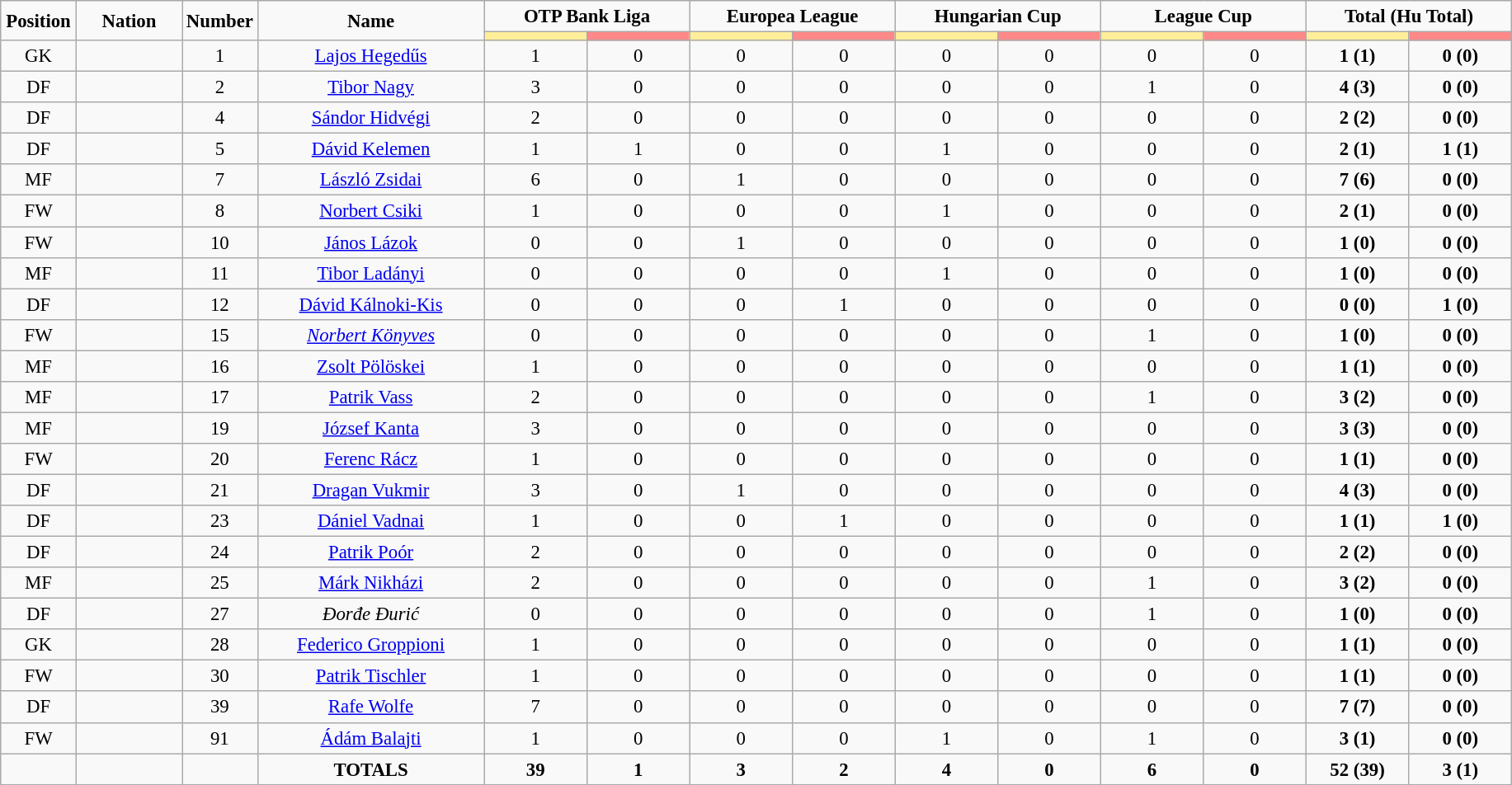<table class="wikitable" style="font-size: 95%; text-align: center;">
<tr>
<td rowspan="2" width="5%" align="center"><strong>Position</strong></td>
<td rowspan="2" width="7%" align="center"><strong>Nation</strong></td>
<td rowspan="2" width="5%" align="center"><strong>Number</strong></td>
<td rowspan="2" width="15%" align="center"><strong>Name</strong></td>
<td colspan="2" align="center"><strong>OTP Bank Liga</strong></td>
<td colspan="2" align="center"><strong>Europea League</strong></td>
<td colspan="2" align="center"><strong>Hungarian Cup</strong></td>
<td colspan="2" align="center"><strong>League Cup</strong></td>
<td colspan="2" align="center"><strong>Total (Hu Total)</strong></td>
</tr>
<tr>
<th width=60 style="background: #FFEE99"></th>
<th width=60 style="background: #FF8888"></th>
<th width=60 style="background: #FFEE99"></th>
<th width=60 style="background: #FF8888"></th>
<th width=60 style="background: #FFEE99"></th>
<th width=60 style="background: #FF8888"></th>
<th width=60 style="background: #FFEE99"></th>
<th width=60 style="background: #FF8888"></th>
<th width=60 style="background: #FFEE99"></th>
<th width=60 style="background: #FF8888"></th>
</tr>
<tr>
<td>GK</td>
<td></td>
<td>1</td>
<td><a href='#'>Lajos Hegedűs</a></td>
<td>1</td>
<td>0</td>
<td>0</td>
<td>0</td>
<td>0</td>
<td>0</td>
<td>0</td>
<td>0</td>
<td><strong>1 (1)</strong></td>
<td><strong>0 (0)</strong></td>
</tr>
<tr>
<td>DF</td>
<td></td>
<td>2</td>
<td><a href='#'>Tibor Nagy</a></td>
<td>3</td>
<td>0</td>
<td>0</td>
<td>0</td>
<td>0</td>
<td>0</td>
<td>1</td>
<td>0</td>
<td><strong>4 (3)</strong></td>
<td><strong>0 (0)</strong></td>
</tr>
<tr>
<td>DF</td>
<td></td>
<td>4</td>
<td><a href='#'>Sándor Hidvégi</a></td>
<td>2</td>
<td>0</td>
<td>0</td>
<td>0</td>
<td>0</td>
<td>0</td>
<td>0</td>
<td>0</td>
<td><strong>2 (2)</strong></td>
<td><strong>0 (0)</strong></td>
</tr>
<tr>
<td>DF</td>
<td></td>
<td>5</td>
<td><a href='#'>Dávid Kelemen</a></td>
<td>1</td>
<td>1</td>
<td>0</td>
<td>0</td>
<td>1</td>
<td>0</td>
<td>0</td>
<td>0</td>
<td><strong>2 (1)</strong></td>
<td><strong>1 (1)</strong></td>
</tr>
<tr>
<td>MF</td>
<td></td>
<td>7</td>
<td><a href='#'>László Zsidai</a></td>
<td>6</td>
<td>0</td>
<td>1</td>
<td>0</td>
<td>0</td>
<td>0</td>
<td>0</td>
<td>0</td>
<td><strong>7 (6)</strong></td>
<td><strong>0 (0)</strong></td>
</tr>
<tr>
<td>FW</td>
<td></td>
<td>8</td>
<td><a href='#'>Norbert Csiki</a></td>
<td>1</td>
<td>0</td>
<td>0</td>
<td>0</td>
<td>1</td>
<td>0</td>
<td>0</td>
<td>0</td>
<td><strong>2 (1)</strong></td>
<td><strong>0 (0)</strong></td>
</tr>
<tr>
<td>FW</td>
<td></td>
<td>10</td>
<td><a href='#'>János Lázok</a></td>
<td>0</td>
<td>0</td>
<td>1</td>
<td>0</td>
<td>0</td>
<td>0</td>
<td>0</td>
<td>0</td>
<td><strong>1 (0)</strong></td>
<td><strong>0 (0)</strong></td>
</tr>
<tr>
<td>MF</td>
<td></td>
<td>11</td>
<td><a href='#'>Tibor Ladányi</a></td>
<td>0</td>
<td>0</td>
<td>0</td>
<td>0</td>
<td>1</td>
<td>0</td>
<td>0</td>
<td>0</td>
<td><strong>1 (0)</strong></td>
<td><strong>0 (0)</strong></td>
</tr>
<tr>
<td>DF</td>
<td></td>
<td>12</td>
<td><a href='#'>Dávid Kálnoki-Kis</a></td>
<td>0</td>
<td>0</td>
<td>0</td>
<td>1</td>
<td>0</td>
<td>0</td>
<td>0</td>
<td>0</td>
<td><strong>0 (0)</strong></td>
<td><strong>1 (0)</strong></td>
</tr>
<tr>
<td>FW</td>
<td></td>
<td>15</td>
<td><em><a href='#'>Norbert Könyves</a></em></td>
<td>0</td>
<td>0</td>
<td>0</td>
<td>0</td>
<td>0</td>
<td>0</td>
<td>1</td>
<td>0</td>
<td><strong>1 (0)</strong></td>
<td><strong>0 (0)</strong></td>
</tr>
<tr>
<td>MF</td>
<td></td>
<td>16</td>
<td><a href='#'>Zsolt Pölöskei</a></td>
<td>1</td>
<td>0</td>
<td>0</td>
<td>0</td>
<td>0</td>
<td>0</td>
<td>0</td>
<td>0</td>
<td><strong>1 (1)</strong></td>
<td><strong>0 (0)</strong></td>
</tr>
<tr>
<td>MF</td>
<td></td>
<td>17</td>
<td><a href='#'>Patrik Vass</a></td>
<td>2</td>
<td>0</td>
<td>0</td>
<td>0</td>
<td>0</td>
<td>0</td>
<td>1</td>
<td>0</td>
<td><strong>3 (2)</strong></td>
<td><strong>0 (0)</strong></td>
</tr>
<tr>
<td>MF</td>
<td></td>
<td>19</td>
<td><a href='#'>József Kanta</a></td>
<td>3</td>
<td>0</td>
<td>0</td>
<td>0</td>
<td>0</td>
<td>0</td>
<td>0</td>
<td>0</td>
<td><strong>3 (3)</strong></td>
<td><strong>0 (0)</strong></td>
</tr>
<tr>
<td>FW</td>
<td></td>
<td>20</td>
<td><a href='#'>Ferenc Rácz</a></td>
<td>1</td>
<td>0</td>
<td>0</td>
<td>0</td>
<td>0</td>
<td>0</td>
<td>0</td>
<td>0</td>
<td><strong>1 (1)</strong></td>
<td><strong>0 (0)</strong></td>
</tr>
<tr>
<td>DF</td>
<td></td>
<td>21</td>
<td><a href='#'>Dragan Vukmir</a></td>
<td>3</td>
<td>0</td>
<td>1</td>
<td>0</td>
<td>0</td>
<td>0</td>
<td>0</td>
<td>0</td>
<td><strong>4 (3)</strong></td>
<td><strong>0 (0)</strong></td>
</tr>
<tr>
<td>DF</td>
<td></td>
<td>23</td>
<td><a href='#'>Dániel Vadnai</a></td>
<td>1</td>
<td>0</td>
<td>0</td>
<td>1</td>
<td>0</td>
<td>0</td>
<td>0</td>
<td>0</td>
<td><strong>1 (1)</strong></td>
<td><strong>1 (0)</strong></td>
</tr>
<tr>
<td>DF</td>
<td></td>
<td>24</td>
<td><a href='#'>Patrik Poór</a></td>
<td>2</td>
<td>0</td>
<td>0</td>
<td>0</td>
<td>0</td>
<td>0</td>
<td>0</td>
<td>0</td>
<td><strong>2 (2)</strong></td>
<td><strong>0 (0)</strong></td>
</tr>
<tr>
<td>MF</td>
<td></td>
<td>25</td>
<td><a href='#'>Márk Nikházi</a></td>
<td>2</td>
<td>0</td>
<td>0</td>
<td>0</td>
<td>0</td>
<td>0</td>
<td>1</td>
<td>0</td>
<td><strong>3 (2)</strong></td>
<td><strong>0 (0)</strong></td>
</tr>
<tr>
<td>DF</td>
<td></td>
<td>27</td>
<td><em>Đorđe Đurić</em></td>
<td>0</td>
<td>0</td>
<td>0</td>
<td>0</td>
<td>0</td>
<td>0</td>
<td>1</td>
<td>0</td>
<td><strong>1 (0)</strong></td>
<td><strong>0 (0)</strong></td>
</tr>
<tr>
<td>GK</td>
<td></td>
<td>28</td>
<td><a href='#'>Federico Groppioni</a></td>
<td>1</td>
<td>0</td>
<td>0</td>
<td>0</td>
<td>0</td>
<td>0</td>
<td>0</td>
<td>0</td>
<td><strong>1 (1)</strong></td>
<td><strong>0 (0)</strong></td>
</tr>
<tr>
<td>FW</td>
<td></td>
<td>30</td>
<td><a href='#'>Patrik Tischler</a></td>
<td>1</td>
<td>0</td>
<td>0</td>
<td>0</td>
<td>0</td>
<td>0</td>
<td>0</td>
<td>0</td>
<td><strong>1 (1)</strong></td>
<td><strong>0 (0)</strong></td>
</tr>
<tr>
<td>DF</td>
<td></td>
<td>39</td>
<td><a href='#'>Rafe Wolfe</a></td>
<td>7</td>
<td>0</td>
<td>0</td>
<td>0</td>
<td>0</td>
<td>0</td>
<td>0</td>
<td>0</td>
<td><strong>7 (7)</strong></td>
<td><strong>0 (0)</strong></td>
</tr>
<tr>
<td>FW</td>
<td></td>
<td>91</td>
<td><a href='#'>Ádám Balajti</a></td>
<td>1</td>
<td>0</td>
<td>0</td>
<td>0</td>
<td>1</td>
<td>0</td>
<td>1</td>
<td>0</td>
<td><strong>3 (1)</strong></td>
<td><strong>0 (0)</strong></td>
</tr>
<tr>
<td></td>
<td></td>
<td></td>
<td><strong>TOTALS</strong></td>
<td><strong>39</strong></td>
<td><strong>1</strong></td>
<td><strong>3</strong></td>
<td><strong>2</strong></td>
<td><strong>4</strong></td>
<td><strong>0</strong></td>
<td><strong>6</strong></td>
<td><strong>0</strong></td>
<td><strong>52 (39)</strong></td>
<td><strong>3 (1)</strong></td>
</tr>
<tr>
</tr>
</table>
